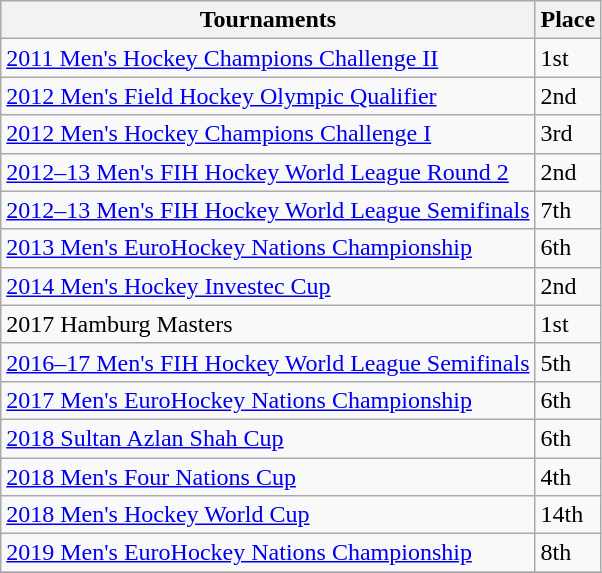<table class="wikitable collapsible">
<tr>
<th>Tournaments</th>
<th>Place</th>
</tr>
<tr>
<td><a href='#'>2011 Men's Hockey Champions Challenge II</a></td>
<td>1st</td>
</tr>
<tr>
<td><a href='#'>2012 Men's Field Hockey Olympic Qualifier</a></td>
<td>2nd</td>
</tr>
<tr>
<td><a href='#'>2012 Men's Hockey Champions Challenge I</a></td>
<td>3rd</td>
</tr>
<tr>
<td><a href='#'>2012–13 Men's FIH Hockey World League Round 2</a></td>
<td>2nd</td>
</tr>
<tr>
<td><a href='#'>2012–13 Men's FIH Hockey World League Semifinals</a></td>
<td>7th</td>
</tr>
<tr>
<td><a href='#'>2013 Men's EuroHockey Nations Championship</a></td>
<td>6th</td>
</tr>
<tr>
<td><a href='#'>2014 Men's Hockey Investec Cup</a></td>
<td>2nd</td>
</tr>
<tr>
<td>2017 Hamburg Masters </td>
<td>1st</td>
</tr>
<tr>
<td><a href='#'>2016–17 Men's FIH Hockey World League Semifinals</a></td>
<td>5th</td>
</tr>
<tr>
<td><a href='#'>2017 Men's EuroHockey Nations Championship</a></td>
<td>6th</td>
</tr>
<tr>
<td><a href='#'>2018 Sultan Azlan Shah Cup</a></td>
<td>6th</td>
</tr>
<tr>
<td><a href='#'>2018 Men's Four Nations Cup</a></td>
<td>4th</td>
</tr>
<tr>
<td><a href='#'>2018 Men's Hockey World Cup</a></td>
<td>14th</td>
</tr>
<tr>
<td><a href='#'>2019 Men's EuroHockey Nations Championship</a></td>
<td>8th</td>
</tr>
<tr>
</tr>
</table>
